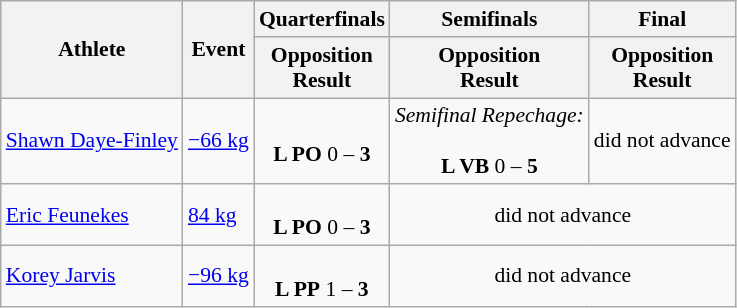<table class="wikitable" border="1" style="font-size:90%">
<tr>
<th rowspan=2>Athlete</th>
<th rowspan=2>Event</th>
<th>Quarterfinals</th>
<th>Semifinals</th>
<th>Final</th>
</tr>
<tr>
<th>Opposition<br>Result</th>
<th>Opposition<br>Result</th>
<th>Opposition<br>Result</th>
</tr>
<tr>
<td><a href='#'>Shawn Daye-Finley</a></td>
<td><a href='#'>−66 kg</a></td>
<td align=center><br><strong>L PO</strong> 0 – <strong>3</strong></td>
<td align=center><em>Semifinal Repechage:</em><br><br><strong>L VB</strong> 0 – <strong>5</strong></td>
<td align=center colspan=2>did not advance</td>
</tr>
<tr>
<td><a href='#'>Eric Feunekes</a></td>
<td><a href='#'>84 kg</a></td>
<td align=center><br><strong>L PO</strong> 0 – <strong>3</strong></td>
<td align=center colspan="7">did not advance</td>
</tr>
<tr>
<td><a href='#'>Korey Jarvis</a></td>
<td><a href='#'>−96 kg</a></td>
<td align=center><br><strong>L PP</strong> 1 – <strong>3</strong></td>
<td align=center colspan="7">did not advance</td>
</tr>
</table>
